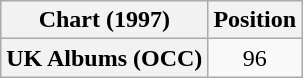<table class="wikitable plainrowheaders">
<tr>
<th scope="col">Chart (1997)</th>
<th scope="col">Position</th>
</tr>
<tr>
<th scope="row">UK Albums (OCC)</th>
<td align="center">96</td>
</tr>
</table>
